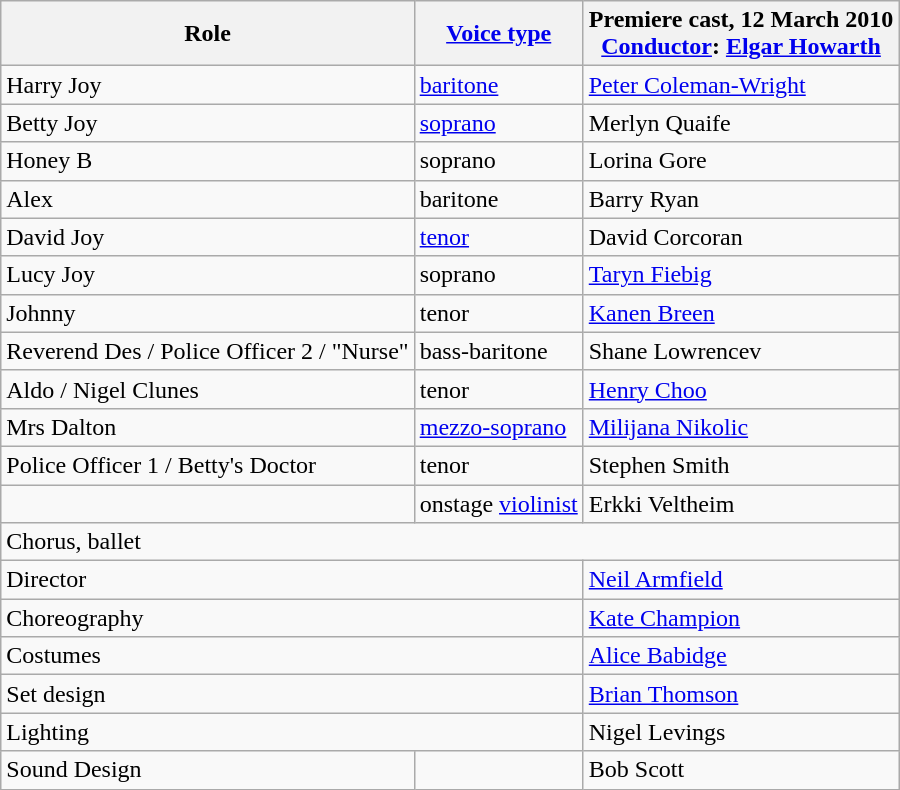<table class="wikitable">
<tr>
<th>Role</th>
<th><a href='#'>Voice type</a></th>
<th>Premiere cast, 12 March 2010<br><a href='#'>Conductor</a>: <a href='#'>Elgar Howarth</a></th>
</tr>
<tr>
<td>Harry Joy</td>
<td><a href='#'>baritone</a></td>
<td><a href='#'>Peter Coleman-Wright</a></td>
</tr>
<tr>
<td>Betty Joy</td>
<td><a href='#'>soprano</a></td>
<td>Merlyn Quaife</td>
</tr>
<tr>
<td>Honey B</td>
<td>soprano</td>
<td>Lorina Gore</td>
</tr>
<tr>
<td>Alex</td>
<td>baritone</td>
<td>Barry Ryan</td>
</tr>
<tr>
<td>David Joy</td>
<td><a href='#'>tenor</a></td>
<td>David Corcoran</td>
</tr>
<tr>
<td>Lucy Joy</td>
<td>soprano</td>
<td><a href='#'>Taryn Fiebig</a></td>
</tr>
<tr>
<td>Johnny</td>
<td>tenor</td>
<td><a href='#'>Kanen Breen</a></td>
</tr>
<tr>
<td>Reverend Des / Police Officer 2 / "Nurse"</td>
<td>bass-baritone</td>
<td>Shane Lowrencev</td>
</tr>
<tr>
<td>Aldo / Nigel Clunes</td>
<td>tenor</td>
<td><a href='#'>Henry Choo</a></td>
</tr>
<tr>
<td>Mrs Dalton</td>
<td><a href='#'>mezzo-soprano</a></td>
<td><a href='#'>Milijana Nikolic</a></td>
</tr>
<tr>
<td>Police Officer 1 / Betty's Doctor</td>
<td>tenor</td>
<td>Stephen Smith</td>
</tr>
<tr>
<td> </td>
<td>onstage <a href='#'>violinist</a></td>
<td>Erkki Veltheim</td>
</tr>
<tr>
<td colspan="3">Chorus, ballet</td>
</tr>
<tr>
<td colspan="2">Director</td>
<td><a href='#'>Neil Armfield</a></td>
</tr>
<tr>
<td colspan="2">Choreography</td>
<td><a href='#'>Kate Champion</a></td>
</tr>
<tr>
<td colspan="2">Costumes</td>
<td><a href='#'>Alice Babidge</a></td>
</tr>
<tr>
<td colspan="2">Set design</td>
<td><a href='#'>Brian Thomson</a></td>
</tr>
<tr>
<td colspan="2">Lighting</td>
<td>Nigel Levings</td>
</tr>
<tr>
<td>Sound Design</td>
<td></td>
<td>Bob Scott</td>
</tr>
</table>
